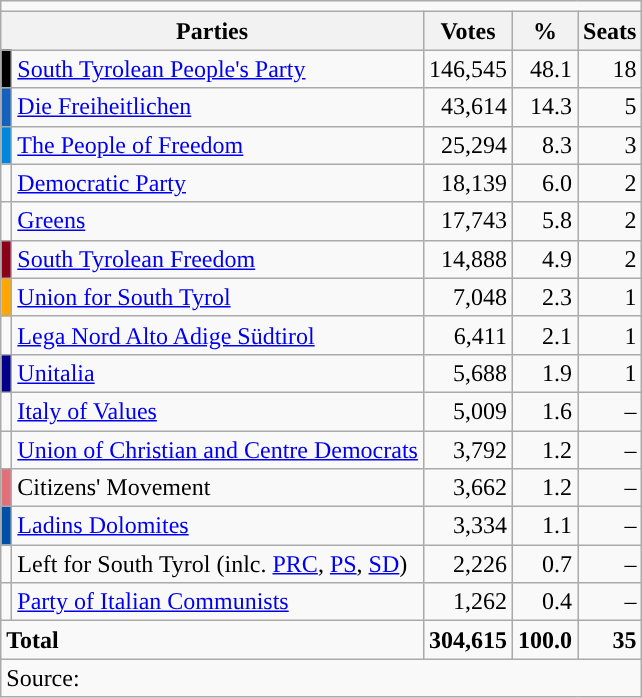<table class="wikitable">
<tr>
<td colspan=5></td>
</tr>
<tr>
<th colspan=2>Parties</th>
<th>Votes</th>
<th>%</th>
<th>Seats</th>
</tr>
<tr>
<td style="background-color:black"></td>
<td><a href='#'>South Tyrolean People's Party</a></td>
<td style="text-align:right;">146,545</td>
<td style="text-align:right;">48.1</td>
<td style="text-align:right;">18</td>
</tr>
<tr>
<td style="background-color:#1560BD"></td>
<td><a href='#'>Die Freiheitlichen</a></td>
<td style="text-align:right;">43,614</td>
<td style="text-align:right;">14.3</td>
<td style="text-align:right;">5</td>
</tr>
<tr>
<td style="background-color:#0087DC"></td>
<td><a href='#'>The People of Freedom</a></td>
<td style="text-align:right;">25,294</td>
<td style="text-align:right;">8.3</td>
<td style="text-align:right;">3</td>
</tr>
<tr>
<td style="background-color:"></td>
<td><a href='#'>Democratic Party</a></td>
<td style="text-align:right;">18,139</td>
<td style="text-align:right;">6.0</td>
<td style="text-align:right;">2</td>
</tr>
<tr>
<td style="background-color:"></td>
<td><a href='#'>Greens</a></td>
<td style="text-align:right;">17,743</td>
<td style="text-align:right;">5.8</td>
<td style="text-align:right;">2</td>
</tr>
<tr>
<td style="background-color:#8C001A"></td>
<td><a href='#'>South Tyrolean Freedom</a></td>
<td style="text-align:right;">14,888</td>
<td style="text-align:right;">4.9</td>
<td style="text-align:right;">2</td>
</tr>
<tr>
<td style="background-color:#FFA700"></td>
<td><a href='#'>Union for South Tyrol</a></td>
<td style="text-align:right;">7,048</td>
<td style="text-align:right;">2.3</td>
<td style="text-align:right;">1</td>
</tr>
<tr>
<td style="background-color:"></td>
<td><a href='#'>Lega Nord Alto Adige Südtirol</a></td>
<td style="text-align:right;">6,411</td>
<td style="text-align:right;">2.1</td>
<td style="text-align:right;">1</td>
</tr>
<tr>
<td style="background-color:darkblue"></td>
<td><a href='#'>Unitalia</a></td>
<td style="text-align:right;">5,688</td>
<td style="text-align:right;">1.9</td>
<td style="text-align:right;">1</td>
</tr>
<tr>
<td style="background-color:"></td>
<td><a href='#'>Italy of Values</a></td>
<td style="text-align:right;">5,009</td>
<td style="text-align:right;">1.6</td>
<td style="text-align:right;">–</td>
</tr>
<tr>
<td style="background-color:"></td>
<td><a href='#'>Union of Christian and Centre Democrats</a></td>
<td style="text-align:right;">3,792</td>
<td style="text-align:right;">1.2</td>
<td style="text-align:right;">–</td>
</tr>
<tr>
<td style="background-color:#E07179"></td>
<td>Citizens' Movement</td>
<td style="text-align:right;">3,662</td>
<td style="text-align:right;">1.2</td>
<td style="text-align:right;">–</td>
</tr>
<tr>
<td style="background-color:#0050AA"></td>
<td><a href='#'>Ladins Dolomites</a></td>
<td style="text-align:right;">3,334</td>
<td style="text-align:right;">1.1</td>
<td style="text-align:right;">–</td>
</tr>
<tr>
<td style="background-color:"></td>
<td>Left for South Tyrol (inlc. <a href='#'>PRC</a>, <a href='#'>PS</a>, <a href='#'>SD</a>)</td>
<td style="text-align:right;">2,226</td>
<td style="text-align:right;">0.7</td>
<td style="text-align:right;">–</td>
</tr>
<tr>
<td style="background-color:"></td>
<td><a href='#'>Party of Italian Communists</a></td>
<td style="text-align:right;">1,262</td>
<td style="text-align:right;">0.4</td>
<td style="text-align:right;">–</td>
</tr>
<tr>
<td colspan=2><strong>Total</strong></td>
<td style="text-align:right;"><strong>304,615</strong></td>
<td style="text-align:right;"><strong>100.0</strong></td>
<td style="text-align:right;"><strong>35</strong></td>
</tr>
<tr>
<td colspan=5>Source: </td>
</tr>
</table>
